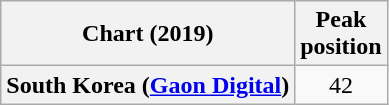<table class="wikitable sortable plainrowheaders" style="text-align:center">
<tr>
<th scope="col">Chart (2019)</th>
<th scope="col">Peak<br>position</th>
</tr>
<tr>
<th scope="row">South Korea (<a href='#'>Gaon Digital</a>)</th>
<td>42</td>
</tr>
</table>
